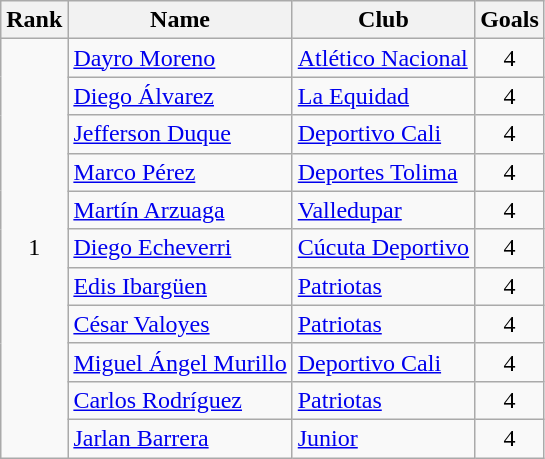<table class="wikitable" border="1">
<tr>
<th>Rank</th>
<th>Name</th>
<th>Club</th>
<th>Goals</th>
</tr>
<tr>
<td rowspan=11 align=center>1</td>
<td> <a href='#'>Dayro Moreno</a></td>
<td><a href='#'>Atlético Nacional</a></td>
<td align=center>4</td>
</tr>
<tr>
<td> <a href='#'>Diego Álvarez</a></td>
<td><a href='#'>La Equidad</a></td>
<td align=center>4</td>
</tr>
<tr>
<td> <a href='#'>Jefferson Duque</a></td>
<td><a href='#'>Deportivo Cali</a></td>
<td align=center>4</td>
</tr>
<tr>
<td> <a href='#'>Marco Pérez</a></td>
<td><a href='#'>Deportes Tolima</a></td>
<td align=center>4</td>
</tr>
<tr>
<td> <a href='#'>Martín Arzuaga</a></td>
<td><a href='#'>Valledupar</a></td>
<td align=center>4</td>
</tr>
<tr>
<td> <a href='#'>Diego Echeverri</a></td>
<td><a href='#'>Cúcuta Deportivo</a></td>
<td align=center>4</td>
</tr>
<tr>
<td> <a href='#'>Edis Ibargüen</a></td>
<td><a href='#'>Patriotas</a></td>
<td align=center>4</td>
</tr>
<tr>
<td> <a href='#'>César Valoyes</a></td>
<td><a href='#'>Patriotas</a></td>
<td align=center>4</td>
</tr>
<tr>
<td> <a href='#'>Miguel Ángel Murillo</a></td>
<td><a href='#'>Deportivo Cali</a></td>
<td align=center>4</td>
</tr>
<tr>
<td> <a href='#'>Carlos Rodríguez</a></td>
<td><a href='#'>Patriotas</a></td>
<td align=center>4</td>
</tr>
<tr>
<td> <a href='#'>Jarlan Barrera</a></td>
<td><a href='#'>Junior</a></td>
<td align=center>4</td>
</tr>
</table>
